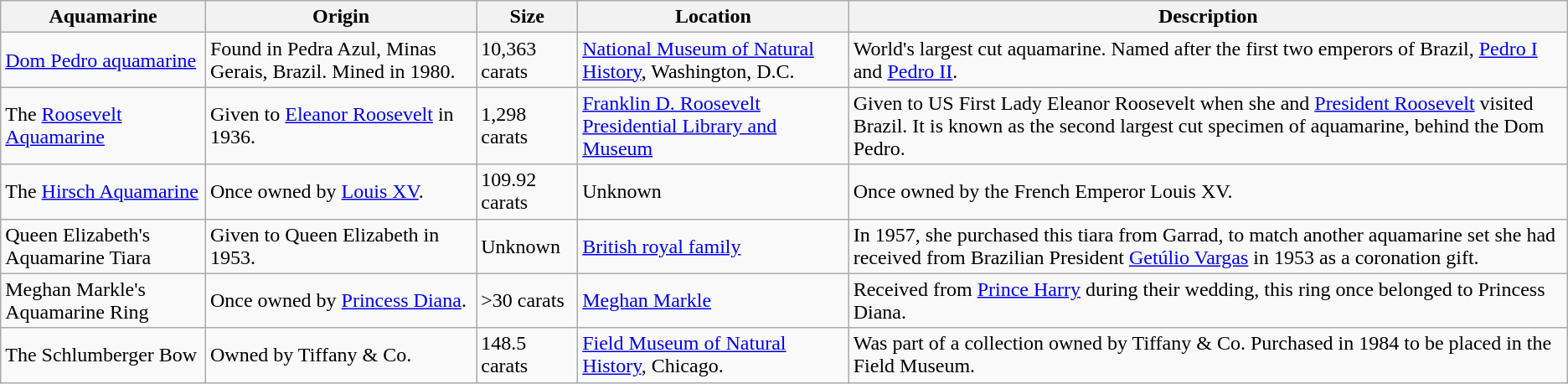<table class="wikitable">
<tr>
<th>Aquamarine</th>
<th>Origin</th>
<th>Size</th>
<th>Location</th>
<th>Description</th>
</tr>
<tr>
<td><a href='#'>Dom Pedro aquamarine</a></td>
<td>Found in Pedra Azul, Minas Gerais, Brazil. Mined in 1980.</td>
<td>10,363 carats</td>
<td><a href='#'>National Museum of Natural History</a>, Washington, D.C.</td>
<td>World's largest cut aquamarine. Named after the first two emperors of Brazil, <a href='#'>Pedro I</a> and <a href='#'>Pedro II</a>.</td>
</tr>
<tr>
<td>The <a href='#'>Roosevelt Aquamarine</a></td>
<td>Given to <a href='#'>Eleanor Roosevelt</a> in 1936.</td>
<td>1,298 carats</td>
<td><a href='#'>Franklin D. Roosevelt Presidential Library and Museum</a></td>
<td>Given to US First Lady Eleanor Roosevelt when she and <a href='#'>President Roosevelt</a> visited Brazil. It is known as the second largest cut specimen of aquamarine, behind the Dom Pedro.</td>
</tr>
<tr>
<td>The <a href='#'>Hirsch Aquamarine</a></td>
<td>Once owned by <a href='#'>Louis XV</a>.</td>
<td>109.92 carats</td>
<td>Unknown</td>
<td>Once owned by the French Emperor Louis XV.</td>
</tr>
<tr>
<td>Queen Elizabeth's Aquamarine Tiara</td>
<td>Given to Queen Elizabeth in 1953.</td>
<td>Unknown</td>
<td><a href='#'>British royal family</a></td>
<td>In 1957, she purchased this tiara from Garrad, to match another aquamarine set she had received from Brazilian President <a href='#'>Getúlio Vargas</a> in 1953 as a coronation gift.</td>
</tr>
<tr>
<td>Meghan Markle's Aquamarine Ring</td>
<td>Once owned by <a href='#'>Princess Diana</a>.</td>
<td>>30 carats</td>
<td><a href='#'>Meghan Markle</a></td>
<td>Received from <a href='#'>Prince Harry</a> during their wedding, this ring once belonged to Princess Diana.</td>
</tr>
<tr>
<td>The Schlumberger Bow</td>
<td>Owned by Tiffany & Co.</td>
<td>148.5 carats</td>
<td><a href='#'>Field Museum of Natural History</a>, Chicago.</td>
<td>Was part of a collection owned by Tiffany & Co. Purchased in 1984 to be placed in the Field Museum.</td>
</tr>
</table>
